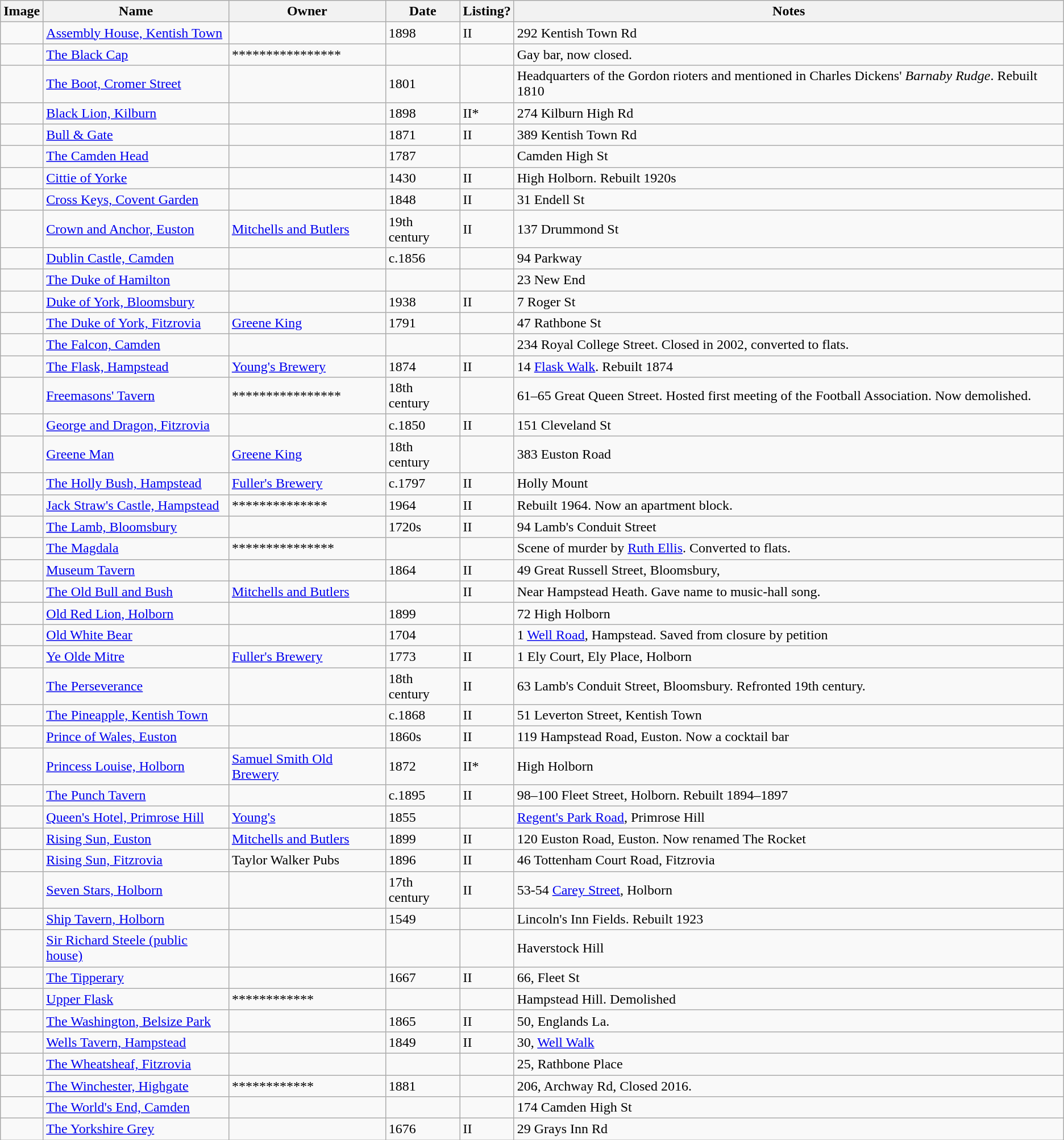<table class="wikitable sortable">
<tr>
<th>Image</th>
<th>Name</th>
<th>Owner</th>
<th>Date</th>
<th>Listing?</th>
<th>Notes</th>
</tr>
<tr>
<td></td>
<td><a href='#'>Assembly House, Kentish Town</a></td>
<td></td>
<td>1898</td>
<td>II</td>
<td>292 Kentish Town Rd</td>
</tr>
<tr>
<td></td>
<td><a href='#'>The Black Cap</a></td>
<td>****************</td>
<td></td>
<td></td>
<td>Gay bar, now closed.</td>
</tr>
<tr>
<td></td>
<td><a href='#'>The Boot, Cromer Street</a></td>
<td></td>
<td>1801</td>
<td></td>
<td>Headquarters of the Gordon rioters and mentioned in Charles Dickens' <em>Barnaby Rudge</em>. Rebuilt 1810</td>
</tr>
<tr>
<td></td>
<td><a href='#'>Black Lion, Kilburn</a></td>
<td></td>
<td>1898</td>
<td>II*</td>
<td>274 Kilburn High Rd</td>
</tr>
<tr>
<td></td>
<td><a href='#'>Bull & Gate</a></td>
<td></td>
<td>1871</td>
<td>II</td>
<td>389 Kentish Town Rd</td>
</tr>
<tr>
<td></td>
<td><a href='#'>The Camden Head</a></td>
<td></td>
<td>1787</td>
<td></td>
<td>Camden High St</td>
</tr>
<tr>
<td></td>
<td><a href='#'>Cittie of Yorke</a></td>
<td></td>
<td>1430</td>
<td>II</td>
<td>High Holborn. Rebuilt 1920s</td>
</tr>
<tr>
<td></td>
<td><a href='#'>Cross Keys, Covent Garden</a></td>
<td></td>
<td>1848</td>
<td>II</td>
<td>31 Endell St</td>
</tr>
<tr>
<td></td>
<td><a href='#'>Crown and Anchor, Euston</a></td>
<td><a href='#'>Mitchells and Butlers</a></td>
<td>19th century</td>
<td>II</td>
<td>137 Drummond St</td>
</tr>
<tr>
<td></td>
<td><a href='#'>Dublin Castle, Camden</a></td>
<td></td>
<td>c.1856</td>
<td></td>
<td>94 Parkway</td>
</tr>
<tr>
<td></td>
<td><a href='#'>The Duke of Hamilton</a></td>
<td></td>
<td></td>
<td></td>
<td>23 New End</td>
</tr>
<tr>
<td></td>
<td><a href='#'>Duke of York, Bloomsbury</a></td>
<td></td>
<td>1938</td>
<td>II</td>
<td>7 Roger St</td>
</tr>
<tr>
<td></td>
<td><a href='#'>The Duke of York, Fitzrovia</a></td>
<td><a href='#'>Greene King</a></td>
<td>1791</td>
<td></td>
<td>47 Rathbone St</td>
</tr>
<tr>
<td></td>
<td><a href='#'>The Falcon, Camden</a></td>
<td></td>
<td></td>
<td></td>
<td>234 Royal College Street. Closed in 2002, converted to flats.</td>
</tr>
<tr>
<td></td>
<td><a href='#'>The Flask, Hampstead</a></td>
<td><a href='#'>Young's Brewery</a></td>
<td>1874</td>
<td>II</td>
<td>14 <a href='#'>Flask Walk</a>. Rebuilt 1874</td>
</tr>
<tr>
<td></td>
<td><a href='#'>Freemasons' Tavern</a></td>
<td>****************</td>
<td>18th century</td>
<td></td>
<td>61–65 Great Queen Street. Hosted first meeting of the Football Association. Now demolished.</td>
</tr>
<tr>
<td></td>
<td><a href='#'>George and Dragon, Fitzrovia</a></td>
<td></td>
<td>c.1850</td>
<td>II</td>
<td>151 Cleveland St</td>
</tr>
<tr>
<td></td>
<td><a href='#'>Greene Man</a></td>
<td><a href='#'>Greene King</a></td>
<td>18th century</td>
<td></td>
<td>383 Euston Road</td>
</tr>
<tr>
<td></td>
<td><a href='#'>The Holly Bush, Hampstead</a></td>
<td><a href='#'>Fuller's Brewery</a></td>
<td>c.1797</td>
<td>II</td>
<td>Holly Mount</td>
</tr>
<tr>
<td></td>
<td><a href='#'>Jack Straw's Castle, Hampstead</a></td>
<td>**************</td>
<td>1964</td>
<td>II</td>
<td>Rebuilt 1964. Now an apartment block.</td>
</tr>
<tr>
<td></td>
<td><a href='#'>The Lamb, Bloomsbury</a></td>
<td></td>
<td>1720s</td>
<td>II</td>
<td>94 Lamb's Conduit Street</td>
</tr>
<tr>
<td></td>
<td><a href='#'>The Magdala</a></td>
<td>***************</td>
<td></td>
<td></td>
<td>Scene of murder by <a href='#'>Ruth Ellis</a>. Converted to flats.</td>
</tr>
<tr>
<td></td>
<td><a href='#'>Museum Tavern</a></td>
<td></td>
<td>1864</td>
<td>II</td>
<td>49 Great Russell Street, Bloomsbury,</td>
</tr>
<tr>
<td></td>
<td><a href='#'>The Old Bull and Bush</a></td>
<td><a href='#'>Mitchells and Butlers</a></td>
<td></td>
<td>II</td>
<td>Near Hampstead Heath. Gave name to music-hall song.</td>
</tr>
<tr>
<td></td>
<td><a href='#'>Old Red Lion, Holborn</a></td>
<td></td>
<td>1899</td>
<td></td>
<td>72 High Holborn</td>
</tr>
<tr>
<td></td>
<td><a href='#'>Old White Bear</a></td>
<td></td>
<td>1704</td>
<td></td>
<td>1 <a href='#'>Well Road</a>, Hampstead. Saved from closure by petition</td>
</tr>
<tr>
<td></td>
<td><a href='#'>Ye Olde Mitre</a></td>
<td><a href='#'>Fuller's Brewery</a></td>
<td>1773</td>
<td>II</td>
<td>1 Ely Court, Ely Place, Holborn</td>
</tr>
<tr>
<td></td>
<td><a href='#'>The Perseverance</a></td>
<td></td>
<td>18th century</td>
<td>II</td>
<td>63 Lamb's Conduit Street, Bloomsbury. Refronted 19th century.</td>
</tr>
<tr>
<td></td>
<td><a href='#'>The Pineapple, Kentish Town</a></td>
<td></td>
<td>c.1868</td>
<td>II</td>
<td>51 Leverton Street, Kentish Town</td>
</tr>
<tr>
<td></td>
<td><a href='#'>Prince of Wales, Euston</a></td>
<td></td>
<td>1860s</td>
<td>II</td>
<td>119 Hampstead Road, Euston. Now a cocktail bar</td>
</tr>
<tr>
<td></td>
<td><a href='#'>Princess Louise, Holborn</a></td>
<td><a href='#'>Samuel Smith Old Brewery</a></td>
<td>1872</td>
<td>II*</td>
<td>High Holborn</td>
</tr>
<tr>
<td></td>
<td><a href='#'>The Punch Tavern</a></td>
<td></td>
<td>c.1895</td>
<td>II</td>
<td>98–100 Fleet Street, Holborn. Rebuilt 1894–1897</td>
</tr>
<tr>
<td></td>
<td><a href='#'>Queen's Hotel, Primrose Hill</a></td>
<td><a href='#'>Young's</a></td>
<td>1855</td>
<td></td>
<td><a href='#'>Regent's Park Road</a>, Primrose Hill</td>
</tr>
<tr>
<td></td>
<td><a href='#'>Rising Sun, Euston</a></td>
<td><a href='#'>Mitchells and Butlers</a></td>
<td>1899</td>
<td>II</td>
<td>120 Euston Road, Euston. Now renamed The Rocket</td>
</tr>
<tr>
<td></td>
<td><a href='#'>Rising Sun, Fitzrovia</a></td>
<td>Taylor Walker Pubs</td>
<td>1896</td>
<td>II</td>
<td>46 Tottenham Court Road, Fitzrovia</td>
</tr>
<tr>
<td></td>
<td><a href='#'>Seven Stars, Holborn</a></td>
<td></td>
<td>17th century</td>
<td>II</td>
<td>53-54 <a href='#'>Carey Street</a>, Holborn</td>
</tr>
<tr>
<td></td>
<td><a href='#'>Ship Tavern, Holborn</a></td>
<td></td>
<td>1549</td>
<td></td>
<td>Lincoln's Inn Fields. Rebuilt 1923</td>
</tr>
<tr>
<td></td>
<td><a href='#'>Sir Richard Steele (public house)</a></td>
<td></td>
<td></td>
<td></td>
<td>Haverstock Hill</td>
</tr>
<tr>
<td></td>
<td><a href='#'>The Tipperary</a></td>
<td></td>
<td>1667</td>
<td>II</td>
<td>66, Fleet St</td>
</tr>
<tr>
<td></td>
<td><a href='#'>Upper Flask</a></td>
<td>************</td>
<td></td>
<td></td>
<td>Hampstead Hill. Demolished</td>
</tr>
<tr>
<td></td>
<td><a href='#'>The Washington, Belsize Park</a></td>
<td></td>
<td>1865</td>
<td>II</td>
<td>50, Englands La.</td>
</tr>
<tr>
<td></td>
<td><a href='#'>Wells Tavern, Hampstead</a></td>
<td></td>
<td>1849</td>
<td>II</td>
<td>30, <a href='#'>Well Walk</a></td>
</tr>
<tr>
<td></td>
<td><a href='#'>The Wheatsheaf, Fitzrovia</a></td>
<td></td>
<td></td>
<td></td>
<td>25, Rathbone Place</td>
</tr>
<tr>
<td></td>
<td><a href='#'>The Winchester, Highgate</a></td>
<td>************</td>
<td>1881</td>
<td></td>
<td>206, Archway Rd, Closed 2016.</td>
</tr>
<tr>
<td></td>
<td><a href='#'>The World's End, Camden</a></td>
<td></td>
<td></td>
<td></td>
<td>174 Camden High St</td>
</tr>
<tr>
<td></td>
<td><a href='#'>The Yorkshire Grey</a></td>
<td></td>
<td>1676</td>
<td>II</td>
<td>29 Grays Inn Rd</td>
</tr>
</table>
